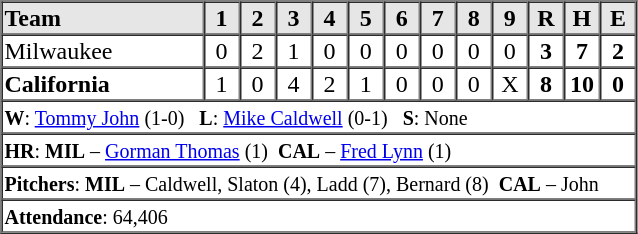<table border=1 cellspacing=0 width=425 style="margin-left:3em;">
<tr style="text-align:center; background-color:#e6e6e6;">
<th align=left width=28%>Team</th>
<th width=5%>1</th>
<th width=5%>2</th>
<th width=5%>3</th>
<th width=5%>4</th>
<th width=5%>5</th>
<th width=5%>6</th>
<th width=5%>7</th>
<th width=5%>8</th>
<th width=5%>9</th>
<th width=5%>R</th>
<th width=5%>H</th>
<th width=5%>E</th>
</tr>
<tr style="text-align:center;">
<td align=left>Milwaukee</td>
<td>0</td>
<td>2</td>
<td>1</td>
<td>0</td>
<td>0</td>
<td>0</td>
<td>0</td>
<td>0</td>
<td>0</td>
<td><strong>3</strong></td>
<td><strong>7</strong></td>
<td><strong>2</strong></td>
</tr>
<tr style="text-align:center;">
<td align=left><strong>California</strong></td>
<td>1</td>
<td>0</td>
<td>4</td>
<td>2</td>
<td>1</td>
<td>0</td>
<td>0</td>
<td>0</td>
<td>X</td>
<td><strong>8</strong></td>
<td><strong>10</strong></td>
<td><strong>0</strong></td>
</tr>
<tr style="text-align:left;">
<td colspan=13><small><strong>W</strong>: <a href='#'>Tommy John</a> (1-0)   <strong>L</strong>: <a href='#'>Mike Caldwell</a> (0-1)   <strong>S</strong>: None</small></td>
</tr>
<tr style="text-align:left;">
<td colspan=13><small><strong>HR</strong>: <strong>MIL</strong> – <a href='#'>Gorman Thomas</a> (1)  <strong>CAL</strong> – <a href='#'>Fred Lynn</a> (1)</small></td>
</tr>
<tr style="text-align:left;">
<td colspan=13><small><strong>Pitchers</strong>: <strong>MIL</strong> – Caldwell, Slaton (4), Ladd (7), Bernard (8)  <strong>CAL</strong> – John</small></td>
</tr>
<tr style="text-align:left;">
<td colspan=13><small><strong>Attendance</strong>: 64,406</small></td>
</tr>
</table>
